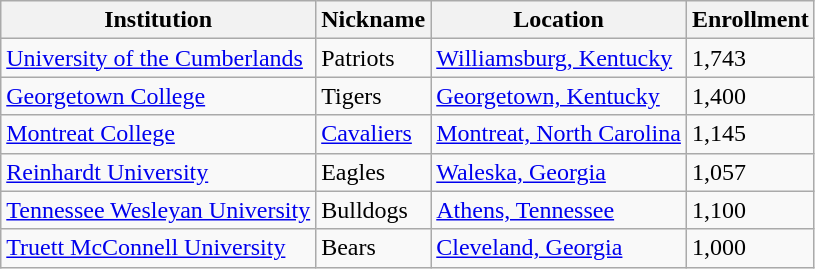<table class="wikitable">
<tr>
<th>Institution</th>
<th>Nickname</th>
<th>Location</th>
<th>Enrollment</th>
</tr>
<tr>
<td><a href='#'>University of the Cumberlands</a></td>
<td>Patriots</td>
<td><a href='#'>Williamsburg, Kentucky</a></td>
<td>1,743</td>
</tr>
<tr>
<td><a href='#'>Georgetown College</a></td>
<td>Tigers</td>
<td><a href='#'>Georgetown, Kentucky</a></td>
<td>1,400</td>
</tr>
<tr>
<td><a href='#'>Montreat College</a></td>
<td><a href='#'>Cavaliers</a></td>
<td><a href='#'>Montreat, North Carolina</a></td>
<td>1,145</td>
</tr>
<tr>
<td><a href='#'>Reinhardt University</a></td>
<td>Eagles</td>
<td><a href='#'>Waleska, Georgia</a></td>
<td>1,057</td>
</tr>
<tr>
<td><a href='#'>Tennessee Wesleyan University</a></td>
<td>Bulldogs</td>
<td><a href='#'>Athens, Tennessee</a></td>
<td>1,100</td>
</tr>
<tr>
<td><a href='#'>Truett McConnell University</a></td>
<td>Bears</td>
<td><a href='#'>Cleveland, Georgia</a></td>
<td>1,000</td>
</tr>
</table>
